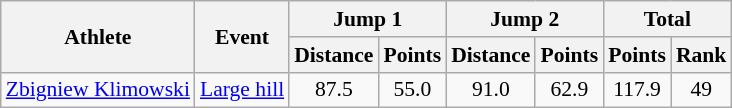<table class="wikitable" style="font-size:90%">
<tr>
<th rowspan="2">Athlete</th>
<th rowspan="2">Event</th>
<th colspan="2">Jump 1</th>
<th colspan="2">Jump 2</th>
<th colspan="2">Total</th>
</tr>
<tr>
<th>Distance</th>
<th>Points</th>
<th>Distance</th>
<th>Points</th>
<th>Points</th>
<th>Rank</th>
</tr>
<tr>
<td><a href='#'>Zbigniew Klimowski</a></td>
<td align=left><a href='#'>Large hill</a></td>
<td align="center">87.5</td>
<td align="center">55.0</td>
<td align="center">91.0</td>
<td align="center">62.9</td>
<td align="center">117.9</td>
<td align="center">49</td>
</tr>
</table>
